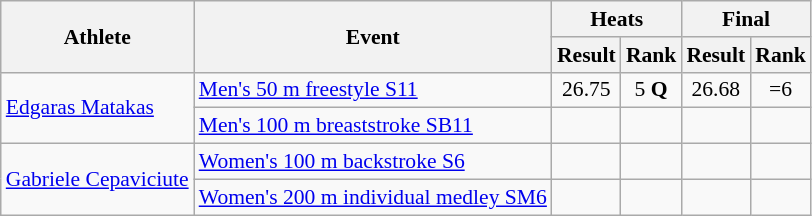<table class=wikitable style="font-size:90%">
<tr>
<th rowspan="2">Athlete</th>
<th rowspan="2">Event</th>
<th colspan="2">Heats</th>
<th colspan="2">Final</th>
</tr>
<tr>
<th>Result</th>
<th>Rank</th>
<th>Result</th>
<th>Rank</th>
</tr>
<tr align=center>
<td align=left rowspan=2><a href='#'>Edgaras Matakas</a></td>
<td align=left><a href='#'>Men's 50 m freestyle S11</a></td>
<td>26.75</td>
<td>5 <strong>Q</strong></td>
<td>26.68</td>
<td>=6</td>
</tr>
<tr align=center>
<td align=left><a href='#'>Men's 100 m breaststroke SB11</a></td>
<td></td>
<td></td>
<td></td>
<td></td>
</tr>
<tr align=center>
<td align=left rowspan=2><a href='#'>Gabriele Cepaviciute</a></td>
<td align=left><a href='#'>Women's 100 m backstroke S6</a></td>
<td></td>
<td></td>
<td></td>
<td></td>
</tr>
<tr align=center>
<td align=left><a href='#'>Women's 200 m individual medley SM6</a></td>
<td></td>
<td></td>
<td></td>
<td></td>
</tr>
</table>
